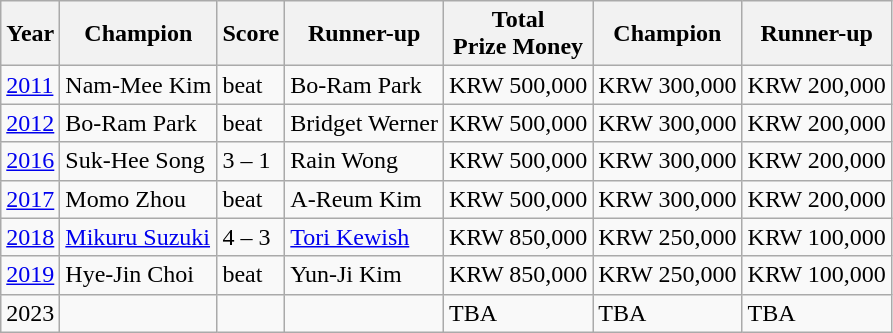<table class="wikitable">
<tr>
<th>Year</th>
<th>Champion</th>
<th>Score</th>
<th>Runner-up</th>
<th>Total<br>Prize Money</th>
<th>Champion</th>
<th>Runner-up</th>
</tr>
<tr>
<td><a href='#'>2011</a></td>
<td> Nam-Mee Kim</td>
<td>beat</td>
<td> Bo-Ram Park</td>
<td>KRW 500,000</td>
<td>KRW 300,000</td>
<td>KRW 200,000</td>
</tr>
<tr>
<td><a href='#'>2012</a></td>
<td> Bo-Ram Park</td>
<td>beat</td>
<td> Bridget Werner</td>
<td>KRW 500,000</td>
<td>KRW 300,000</td>
<td>KRW 200,000</td>
</tr>
<tr>
<td><a href='#'>2016</a></td>
<td> Suk-Hee Song</td>
<td>3 – 1</td>
<td> Rain Wong</td>
<td>KRW 500,000</td>
<td>KRW 300,000</td>
<td>KRW 200,000</td>
</tr>
<tr>
<td><a href='#'>2017</a></td>
<td> Momo Zhou</td>
<td>beat</td>
<td> A-Reum Kim</td>
<td>KRW 500,000</td>
<td>KRW 300,000</td>
<td>KRW 200,000</td>
</tr>
<tr>
<td><a href='#'>2018</a></td>
<td> <a href='#'>Mikuru Suzuki</a></td>
<td>4 – 3</td>
<td> <a href='#'>Tori Kewish</a></td>
<td>KRW 850,000</td>
<td>KRW 250,000</td>
<td>KRW 100,000</td>
</tr>
<tr>
<td><a href='#'>2019</a></td>
<td> Hye-Jin Choi</td>
<td>beat</td>
<td> Yun-Ji Kim</td>
<td>KRW 850,000</td>
<td>KRW 250,000</td>
<td>KRW 100,000</td>
</tr>
<tr>
<td>2023</td>
<td></td>
<td></td>
<td></td>
<td>TBA</td>
<td>TBA</td>
<td>TBA</td>
</tr>
</table>
